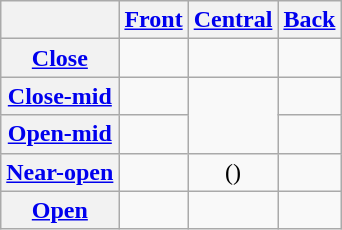<table class="wikitable" style="text-align: center">
<tr>
<th></th>
<th><a href='#'>Front</a></th>
<th><a href='#'>Central</a></th>
<th><a href='#'>Back</a></th>
</tr>
<tr>
<th><a href='#'>Close</a></th>
<td></td>
<td></td>
<td></td>
</tr>
<tr>
<th><a href='#'>Close-mid</a></th>
<td></td>
<td rowspan="2"></td>
<td></td>
</tr>
<tr>
<th><a href='#'>Open-mid</a></th>
<td></td>
<td></td>
</tr>
<tr>
<th><a href='#'>Near-open</a></th>
<td></td>
<td>()</td>
<td></td>
</tr>
<tr>
<th><a href='#'>Open</a></th>
<td></td>
<td></td>
<td></td>
</tr>
</table>
